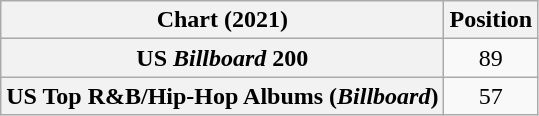<table class="wikitable sortable plainrowheaders" style="text-align:center">
<tr>
<th scope="col">Chart (2021)</th>
<th scope="col">Position</th>
</tr>
<tr>
<th scope="row">US <em>Billboard</em> 200</th>
<td>89</td>
</tr>
<tr>
<th scope="row">US Top R&B/Hip-Hop Albums (<em>Billboard</em>)</th>
<td>57</td>
</tr>
</table>
